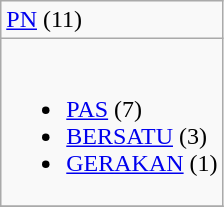<table class="wikitable">
<tr>
<td> <a href='#'>PN</a> (11)</td>
</tr>
<tr>
<td><br><ul><li> <a href='#'>PAS</a> (7)</li><li> <a href='#'>BERSATU</a> (3)</li><li> <a href='#'>GERAKAN</a> (1)</li></ul></td>
</tr>
<tr>
</tr>
</table>
